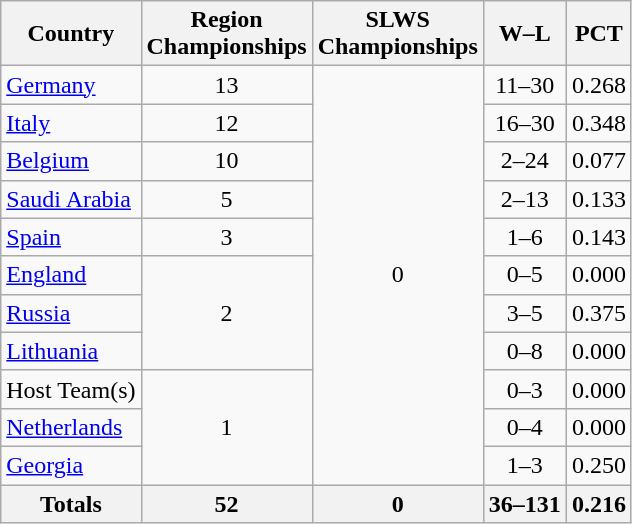<table class="wikitable">
<tr>
<th>Country</th>
<th>Region<br>Championships</th>
<th>SLWS<br>Championships</th>
<th>W–L</th>
<th>PCT</th>
</tr>
<tr>
<td> <a href='#'>Germany</a></td>
<td align=center>13</td>
<td align=center rowspan=11>0</td>
<td align=center>11–30</td>
<td align=center>0.268</td>
</tr>
<tr>
<td> <a href='#'>Italy</a></td>
<td align=center>12</td>
<td align=center>16–30</td>
<td align=center>0.348</td>
</tr>
<tr>
<td> <a href='#'>Belgium</a></td>
<td align=center>10</td>
<td align=center>2–24</td>
<td align=center>0.077</td>
</tr>
<tr>
<td> <a href='#'>Saudi Arabia</a></td>
<td align=center>5</td>
<td align=center>2–13</td>
<td align=center>0.133</td>
</tr>
<tr>
<td> <a href='#'>Spain</a></td>
<td align=center>3</td>
<td align=center>1–6</td>
<td align=center>0.143</td>
</tr>
<tr>
<td> <a href='#'>England</a></td>
<td align=center rowspan=3>2</td>
<td align=center>0–5</td>
<td align=center>0.000</td>
</tr>
<tr>
<td> <a href='#'>Russia</a></td>
<td align=center>3–5</td>
<td align=center>0.375</td>
</tr>
<tr>
<td> <a href='#'>Lithuania</a></td>
<td align=center>0–8</td>
<td align=center>0.000</td>
</tr>
<tr>
<td> Host Team(s)</td>
<td align=center rowspan=3>1</td>
<td align=center>0–3</td>
<td align=center>0.000</td>
</tr>
<tr>
<td> <a href='#'>Netherlands</a></td>
<td align=center>0–4</td>
<td align=center>0.000</td>
</tr>
<tr>
<td> <a href='#'>Georgia</a></td>
<td align=center>1–3</td>
<td align=center>0.250</td>
</tr>
<tr>
<th>Totals</th>
<th>52</th>
<th>0</th>
<th>36–131</th>
<th>0.216</th>
</tr>
</table>
